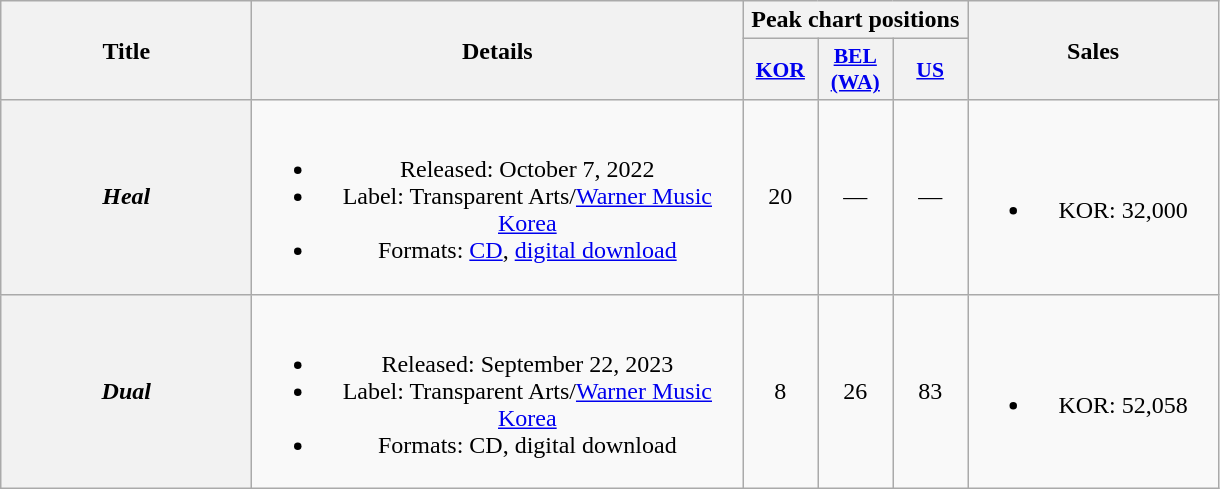<table class="wikitable plainrowheaders" style="text-align:center;">
<tr>
<th rowspan="2" style="width:10em;">Title</th>
<th rowspan="2" style="width:20em;">Details</th>
<th scope="col" colspan="3">Peak chart positions</th>
<th rowspan="2" style="width:10em;">Sales</th>
</tr>
<tr>
<th scope="col" style="width:3em;font-size:90%;"><a href='#'>KOR</a><br></th>
<th scope="col" style="width:3em;font-size:90%;"><a href='#'>BEL<br>(WA)</a><br></th>
<th scope="col" style="width:3em;font-size:90%;"><a href='#'>US</a><br></th>
</tr>
<tr>
<th scope="row"><em>Heal</em></th>
<td><br><ul><li>Released: October 7, 2022</li><li>Label: Transparent Arts/<a href='#'>Warner Music Korea</a></li><li>Formats: <a href='#'>CD</a>, <a href='#'>digital download</a></li></ul></td>
<td>20</td>
<td>—</td>
<td>—</td>
<td><br><ul><li>KOR: 32,000</li></ul></td>
</tr>
<tr>
<th scope="row"><em>Dual</em></th>
<td><br><ul><li>Released: September 22, 2023</li><li>Label: Transparent Arts/<a href='#'>Warner Music Korea</a></li><li>Formats: CD, digital download</li></ul></td>
<td>8</td>
<td>26</td>
<td>83</td>
<td><br><ul><li>KOR: 52,058</li></ul></td>
</tr>
</table>
